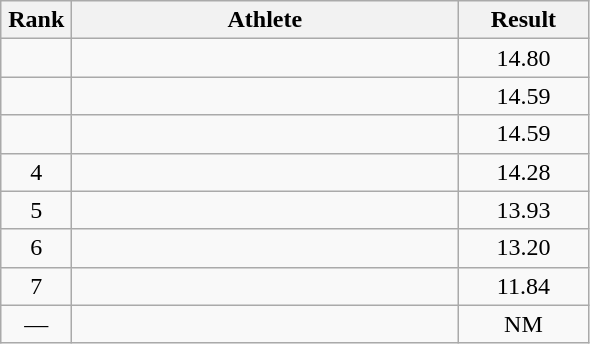<table class=wikitable style="text-align:center">
<tr>
<th width=40>Rank</th>
<th width=250>Athlete</th>
<th width=80>Result</th>
</tr>
<tr>
<td></td>
<td align=left></td>
<td>14.80</td>
</tr>
<tr>
<td></td>
<td align=left></td>
<td>14.59</td>
</tr>
<tr>
<td></td>
<td align=left></td>
<td>14.59</td>
</tr>
<tr>
<td>4</td>
<td align=left></td>
<td>14.28</td>
</tr>
<tr>
<td>5</td>
<td align=left></td>
<td>13.93</td>
</tr>
<tr>
<td>6</td>
<td align=left></td>
<td>13.20</td>
</tr>
<tr>
<td>7</td>
<td align=left></td>
<td>11.84</td>
</tr>
<tr>
<td>—</td>
<td align=left></td>
<td>NM</td>
</tr>
</table>
